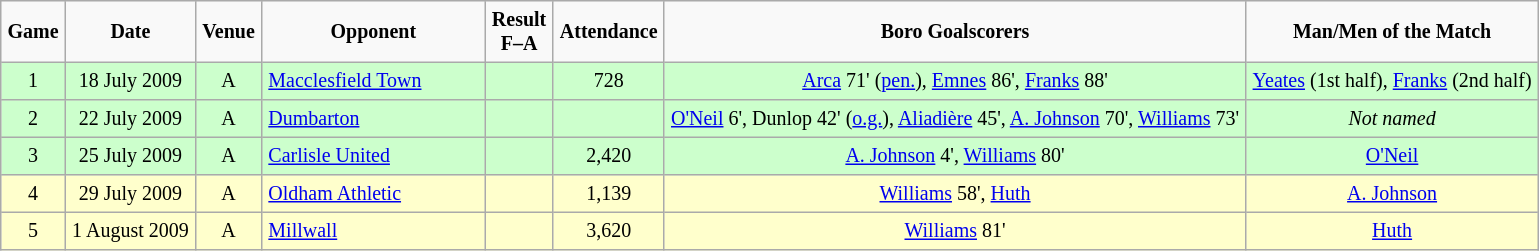<table border="2" cellpadding="4" cellspacing="0" style="text-align:center; background: #f9f9f9; border: 1px #aaa solid; border-collapse: collapse; font-size: smaller;">
<tr>
<th>Game</th>
<th>Date</th>
<th>Venue</th>
<th width="140px">Opponent</th>
<th>Result<br>F–A</th>
<th>Attendance</th>
<th>Boro Goalscorers</th>
<th>Man/Men of the Match</th>
</tr>
<tr bgcolor="#CCFFCC">
<td>1</td>
<td>18 July 2009</td>
<td>A</td>
<td align="left"> <a href='#'>Macclesfield Town</a></td>
<td></td>
<td>728</td>
<td><a href='#'>Arca</a> 71' (<a href='#'>pen.</a>), <a href='#'>Emnes</a> 86', <a href='#'>Franks</a> 88'</td>
<td><a href='#'>Yeates</a> (1st half), <a href='#'>Franks</a> (2nd half)</td>
</tr>
<tr bgcolor="#CCFFCC">
<td>2</td>
<td>22 July 2009</td>
<td>A</td>
<td align="left"> <a href='#'>Dumbarton</a></td>
<td></td>
<td></td>
<td><a href='#'>O'Neil</a> 6', Dunlop 42' (<a href='#'>o.g.</a>), <a href='#'>Aliadière</a> 45', <a href='#'>A. Johnson</a> 70', <a href='#'>Williams</a> 73'</td>
<td><em>Not named</em></td>
</tr>
<tr bgcolor="#CCFFCC">
<td>3</td>
<td>25 July 2009</td>
<td>A</td>
<td align="left"> <a href='#'>Carlisle United</a></td>
<td></td>
<td>2,420</td>
<td><a href='#'>A. Johnson</a> 4', <a href='#'>Williams</a> 80'</td>
<td><a href='#'>O'Neil</a></td>
</tr>
<tr bgcolor="#FFFFCC">
<td>4</td>
<td>29 July 2009</td>
<td>A</td>
<td align="left"> <a href='#'>Oldham Athletic</a></td>
<td></td>
<td>1,139</td>
<td><a href='#'>Williams</a> 58', <a href='#'>Huth</a></td>
<td><a href='#'>A. Johnson</a></td>
</tr>
<tr bgcolor="#FFFFCC">
<td>5</td>
<td>1 August 2009</td>
<td>A</td>
<td align="left"> <a href='#'>Millwall</a></td>
<td></td>
<td>3,620</td>
<td><a href='#'>Williams</a> 81'</td>
<td><a href='#'>Huth</a></td>
</tr>
</table>
